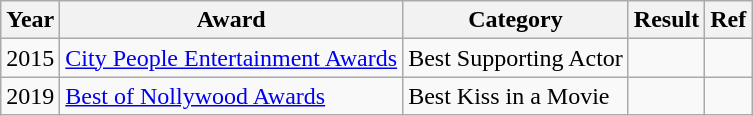<table class="wikitable">
<tr>
<th>Year</th>
<th>Award</th>
<th>Category</th>
<th>Result</th>
<th>Ref</th>
</tr>
<tr>
<td>2015</td>
<td><a href='#'>City People Entertainment Awards</a></td>
<td>Best Supporting  Actor</td>
<td></td>
<td></td>
</tr>
<tr>
<td>2019</td>
<td><a href='#'>Best of Nollywood Awards</a></td>
<td>Best Kiss in a Movie</td>
<td></td>
<td></td>
</tr>
</table>
